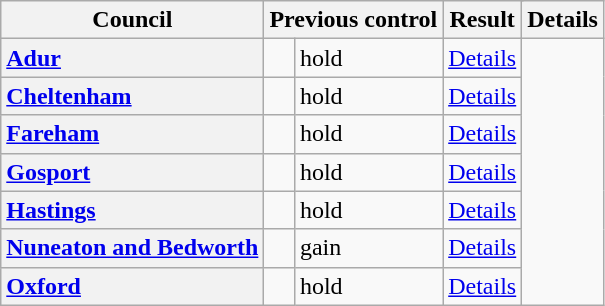<table class="wikitable" border="1">
<tr>
<th scope="col">Council</th>
<th colspan=2>Previous control</th>
<th colspan=2>Result</th>
<th scope="col">Details</th>
</tr>
<tr>
<th scope="row" style="text-align: left;"><a href='#'>Adur</a></th>
<td></td>
<td> hold</td>
<td><a href='#'>Details</a></td>
</tr>
<tr>
<th scope="row" style="text-align: left;"><a href='#'>Cheltenham</a></th>
<td></td>
<td> hold</td>
<td><a href='#'>Details</a></td>
</tr>
<tr>
<th scope="row" style="text-align: left;"><a href='#'>Fareham</a></th>
<td></td>
<td> hold</td>
<td><a href='#'>Details</a></td>
</tr>
<tr>
<th scope="row" style="text-align: left;"><a href='#'>Gosport</a></th>
<td></td>
<td> hold</td>
<td><a href='#'>Details</a></td>
</tr>
<tr>
<th scope="row" style="text-align: left;"><a href='#'>Hastings</a></th>
<td></td>
<td> hold</td>
<td><a href='#'>Details</a></td>
</tr>
<tr>
<th scope="row" style="text-align: left;"><a href='#'>Nuneaton and Bedworth</a></th>
<td></td>
<td> gain</td>
<td><a href='#'>Details</a></td>
</tr>
<tr>
<th scope="row" style="text-align: left;"><a href='#'>Oxford</a></th>
<td></td>
<td> hold</td>
<td><a href='#'>Details</a></td>
</tr>
</table>
